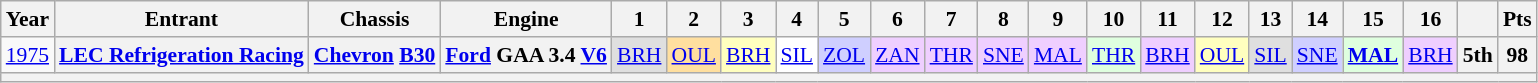<table class="wikitable" style="text-align:center; font-size:90%">
<tr>
<th>Year</th>
<th>Entrant</th>
<th>Chassis</th>
<th>Engine</th>
<th>1</th>
<th>2</th>
<th>3</th>
<th>4</th>
<th>5</th>
<th>6</th>
<th>7</th>
<th>8</th>
<th>9</th>
<th>10</th>
<th>11</th>
<th>12</th>
<th>13</th>
<th>14</th>
<th>15</th>
<th>16</th>
<th></th>
<th>Pts</th>
</tr>
<tr>
<td><a href='#'>1975</a></td>
<th><a href='#'>LEC Refrigeration Racing</a></th>
<th><a href='#'>Chevron</a> <a href='#'>B30</a></th>
<th><a href='#'>Ford</a> GAA 3.4 <a href='#'>V6</a></th>
<td style="background:#DFDFDF;"><a href='#'>BRH</a><br></td>
<td style="background:#FFDF9F;"><a href='#'>OUL</a><br></td>
<td style="background:#FFFFBF;"><a href='#'>BRH</a><br></td>
<td style="background:#FFFFFF;"><a href='#'>SIL</a><br></td>
<td style="background:#CFCFFF;"><a href='#'>ZOL</a><br></td>
<td style="background:#EFCFFF;"><a href='#'>ZAN</a><br></td>
<td style="background:#EFCFFF;"><a href='#'>THR</a><br></td>
<td style="background:#EFCFFF;"><a href='#'>SNE</a><br></td>
<td style="background:#EFCFFF;"><a href='#'>MAL</a><br></td>
<td style="background:#DFFFDF;"><a href='#'>THR</a><br></td>
<td style="background:#EFCFFF;"><a href='#'>BRH</a><br></td>
<td style="background:#FFFFBF;"><a href='#'>OUL</a><br></td>
<td style="background:#DFDFDF;"><a href='#'>SIL</a><br></td>
<td style="background:#CFCFFF;"><a href='#'>SNE</a><br></td>
<td style="background:#DFFFDF;"><strong><a href='#'>MAL</a></strong><br></td>
<td style="background:#EFCFFF;"><a href='#'>BRH</a><br></td>
<th>5th</th>
<th>98</th>
</tr>
<tr>
<th colspan="22"></th>
</tr>
</table>
